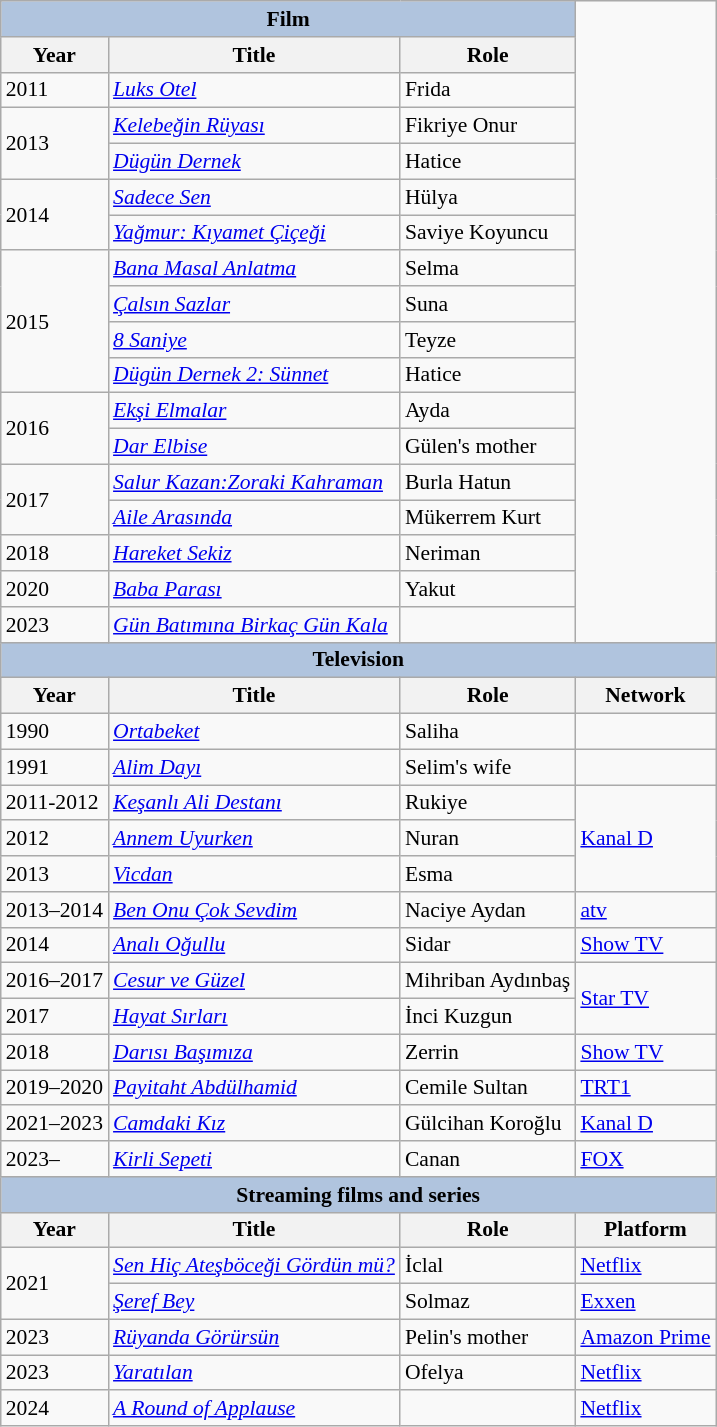<table class="wikitable" style="font-size:90%">
<tr>
<th colspan="3" style="background:LightSteelBlue">Film</th>
</tr>
<tr>
<th>Year</th>
<th>Title</th>
<th>Role</th>
</tr>
<tr>
<td>2011</td>
<td><em><a href='#'>Luks Otel</a></em></td>
<td>Frida</td>
</tr>
<tr>
<td rowspan="2">2013</td>
<td><em><a href='#'>Kelebeğin Rüyası</a></em></td>
<td>Fikriye Onur</td>
</tr>
<tr>
<td><em><a href='#'>Dügün Dernek</a></em></td>
<td>Hatice</td>
</tr>
<tr>
<td rowspan="2">2014</td>
<td><em><a href='#'>Sadece Sen</a></em></td>
<td>Hülya</td>
</tr>
<tr>
<td><em><a href='#'>Yağmur: Kıyamet Çiçeği</a></em></td>
<td>Saviye Koyuncu</td>
</tr>
<tr>
<td rowspan="4">2015</td>
<td><em><a href='#'>Bana Masal Anlatma</a></em></td>
<td>Selma</td>
</tr>
<tr>
<td><em><a href='#'>Çalsın Sazlar</a></em></td>
<td>Suna</td>
</tr>
<tr>
<td><em><a href='#'>8 Saniye</a></em></td>
<td>Teyze</td>
</tr>
<tr>
<td><em><a href='#'>Dügün Dernek 2: Sünnet</a></em></td>
<td>Hatice</td>
</tr>
<tr>
<td rowspan="2">2016</td>
<td><em><a href='#'>Ekşi Elmalar</a></em></td>
<td>Ayda</td>
</tr>
<tr>
<td><em><a href='#'>Dar Elbise</a></em></td>
<td>Gülen's mother</td>
</tr>
<tr>
<td rowspan="2">2017</td>
<td><em><a href='#'>Salur Kazan:Zoraki Kahraman</a></em></td>
<td>Burla Hatun</td>
</tr>
<tr>
<td><em><a href='#'>Aile Arasında</a></em></td>
<td>Mükerrem Kurt</td>
</tr>
<tr>
<td>2018</td>
<td><em><a href='#'>Hareket Sekiz</a></em></td>
<td>Neriman</td>
</tr>
<tr>
<td>2020</td>
<td><em><a href='#'>Baba Parası</a></em></td>
<td>Yakut</td>
</tr>
<tr>
<td>2023</td>
<td><em><a href='#'>Gün Batımına Birkaç Gün Kala</a></em></td>
<td></td>
</tr>
<tr>
<th colspan="4" style="background:LightSteelBlue">Television</th>
</tr>
<tr>
<th>Year</th>
<th>Title</th>
<th>Role</th>
<th>Network</th>
</tr>
<tr>
<td>1990</td>
<td><em><a href='#'>Ortabeket</a></em></td>
<td>Saliha</td>
<td></td>
</tr>
<tr>
<td>1991</td>
<td><em><a href='#'>Alim Dayı</a></em></td>
<td>Selim's wife</td>
<td></td>
</tr>
<tr>
<td>2011-2012</td>
<td><em><a href='#'>Keşanlı Ali Destanı</a></em></td>
<td>Rukiye</td>
<td rowspan="3"><a href='#'>Kanal D</a></td>
</tr>
<tr>
<td>2012</td>
<td><em><a href='#'>Annem Uyurken</a></em></td>
<td>Nuran</td>
</tr>
<tr>
<td>2013</td>
<td><em><a href='#'>Vicdan</a></em></td>
<td>Esma</td>
</tr>
<tr>
<td>2013–2014</td>
<td><em><a href='#'>Ben Onu Çok Sevdim</a></em></td>
<td>Naciye Aydan</td>
<td><a href='#'>atv</a></td>
</tr>
<tr>
<td>2014</td>
<td><em><a href='#'>Analı Oğullu</a></em></td>
<td>Sidar</td>
<td><a href='#'>Show TV</a></td>
</tr>
<tr>
<td>2016–2017</td>
<td><em><a href='#'>Cesur ve Güzel</a></em></td>
<td>Mihriban Aydınbaş</td>
<td rowspan="2"><a href='#'>Star TV</a></td>
</tr>
<tr>
<td>2017</td>
<td><em><a href='#'>Hayat Sırları</a></em></td>
<td>İnci Kuzgun</td>
</tr>
<tr>
<td>2018</td>
<td><em><a href='#'>Darısı Başımıza</a></em></td>
<td>Zerrin</td>
<td><a href='#'>Show TV</a></td>
</tr>
<tr>
<td>2019–2020</td>
<td><em><a href='#'>Payitaht Abdülhamid</a></em></td>
<td>Cemile Sultan</td>
<td><a href='#'>TRT1</a></td>
</tr>
<tr>
<td>2021–2023</td>
<td><em><a href='#'>Camdaki Kız</a></em></td>
<td>Gülcihan Koroğlu</td>
<td><a href='#'>Kanal D</a></td>
</tr>
<tr>
<td>2023–</td>
<td><em><a href='#'>Kirli Sepeti</a></em></td>
<td>Canan</td>
<td><a href='#'>FOX</a></td>
</tr>
<tr>
<th colspan="4" style="background:LightSteelBlue">Streaming films and series</th>
</tr>
<tr>
<th>Year</th>
<th>Title</th>
<th>Role</th>
<th>Platform</th>
</tr>
<tr>
<td rowspan="2">2021</td>
<td><em><a href='#'>Sen Hiç Ateşböceği Gördün mü?</a></em></td>
<td>İclal</td>
<td><a href='#'>Netflix</a></td>
</tr>
<tr>
<td><em><a href='#'>Şeref Bey</a></em></td>
<td>Solmaz</td>
<td><a href='#'>Exxen</a></td>
</tr>
<tr>
<td>2023</td>
<td><em><a href='#'>Rüyanda Görürsün</a></em></td>
<td>Pelin's mother</td>
<td><a href='#'>Amazon Prime</a></td>
</tr>
<tr>
<td>2023</td>
<td><em><a href='#'>Yaratılan</a></em></td>
<td>Ofelya</td>
<td><a href='#'>Netflix</a></td>
</tr>
<tr>
<td>2024</td>
<td><em><a href='#'>A Round of Applause</a></em></td>
<td></td>
<td><a href='#'>Netflix</a></td>
</tr>
</table>
